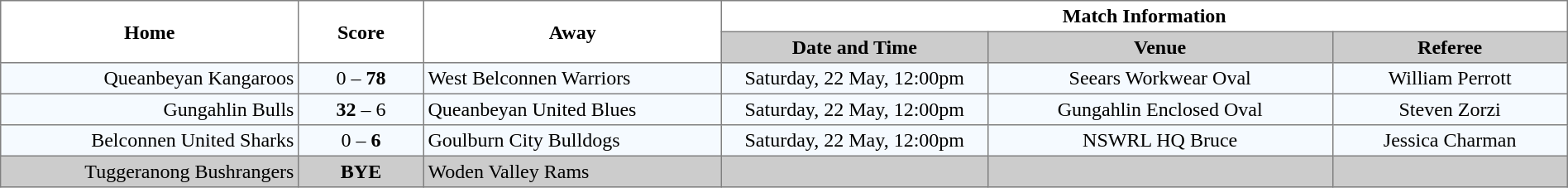<table border="1" cellpadding="3" cellspacing="0" width="100%" style="border-collapse:collapse;  text-align:center;">
<tr>
<th rowspan="2" width="19%">Home</th>
<th rowspan="2" width="8%">Score</th>
<th rowspan="2" width="19%">Away</th>
<th colspan="3">Match Information</th>
</tr>
<tr bgcolor="#CCCCCC">
<th width="17%">Date and Time</th>
<th width="22%">Venue</th>
<th width="50%">Referee</th>
</tr>
<tr style="text-align:center; background:#f5faff;">
<td align="right">Queanbeyan Kangaroos </td>
<td>0 – <strong>78</strong></td>
<td align="left"> West Belconnen Warriors</td>
<td>Saturday, 22 May, 12:00pm</td>
<td>Seears Workwear Oval</td>
<td>William Perrott</td>
</tr>
<tr style="text-align:center; background:#f5faff;">
<td align="right">Gungahlin Bulls </td>
<td><strong>32</strong> – 6</td>
<td align="left"> Queanbeyan United Blues</td>
<td>Saturday, 22 May, 12:00pm</td>
<td>Gungahlin Enclosed Oval</td>
<td>Steven Zorzi</td>
</tr>
<tr style="text-align:center; background:#f5faff;">
<td align="right">Belconnen United Sharks </td>
<td>0 – <strong>6</strong></td>
<td align="left"> Goulburn City Bulldogs</td>
<td>Saturday, 22 May, 12:00pm</td>
<td>NSWRL HQ Bruce</td>
<td>Jessica Charman</td>
</tr>
<tr style="text-align:center; background:#CCCCCC;">
<td align="right">Tuggeranong Bushrangers </td>
<td><strong>BYE</strong></td>
<td align="left"> Woden Valley Rams</td>
<td></td>
<td></td>
<td></td>
</tr>
</table>
